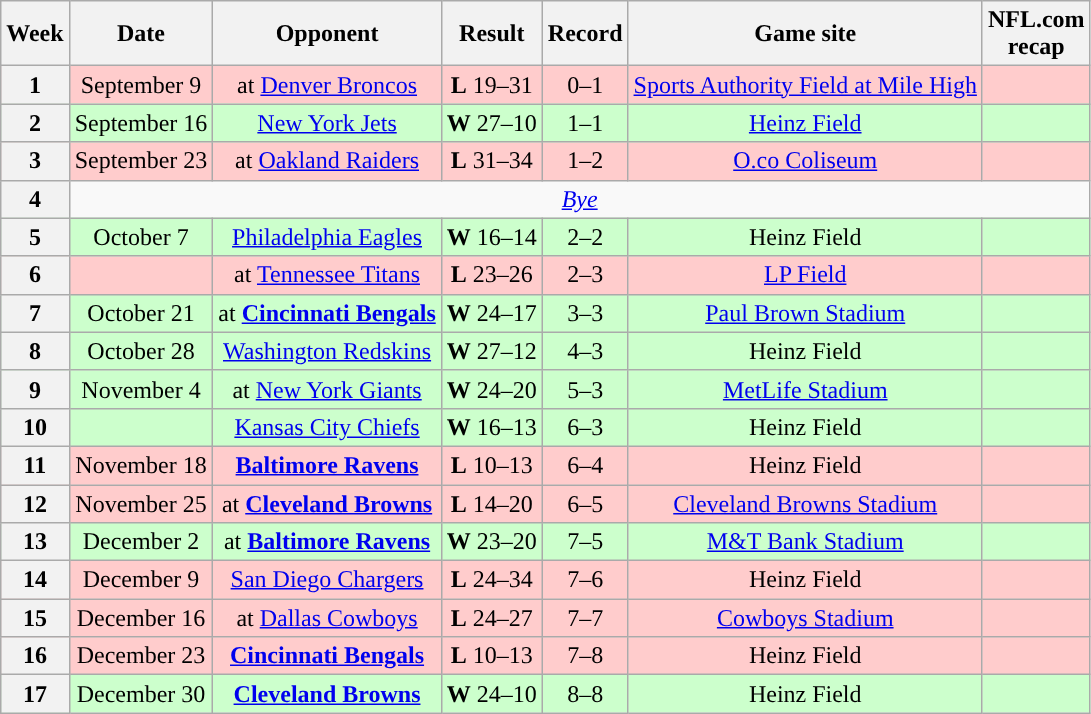<table class="wikitable" style="text-align:center">
<tr>
<th>Week</th>
<th>Date</th>
<th>Opponent</th>
<th>Result</th>
<th>Record</th>
<th>Game site</th>
<th>NFL.com<br>recap</th>
</tr>
<tr style="background:#fcc; text-align:center;">
<th>1</th>
<td>September 9</td>
<td>at <a href='#'>Denver Broncos</a></td>
<td><strong>L</strong> 19–31</td>
<td>0–1</td>
<td><a href='#'>Sports Authority Field at Mile High</a></td>
<td></td>
</tr>
<tr style="background:#cfc; text-align:center;">
<th>2</th>
<td>September 16</td>
<td><a href='#'>New York Jets</a></td>
<td><strong>W</strong> 27–10</td>
<td>1–1</td>
<td><a href='#'>Heinz Field</a></td>
<td></td>
</tr>
<tr style="background:#fcc; text-align:center;">
<th>3</th>
<td>September 23</td>
<td>at <a href='#'>Oakland Raiders</a></td>
<td><strong>L</strong> 31–34</td>
<td>1–2</td>
<td><a href='#'>O.co Coliseum</a></td>
<td></td>
</tr>
<tr>
<th>4</th>
<td colspan="6" style="text-align:center;"><em><a href='#'>Bye</a></em></td>
</tr>
<tr style="background:#cfc; text-align:center;">
<th>5</th>
<td>October 7</td>
<td><a href='#'>Philadelphia Eagles</a></td>
<td><strong>W</strong> 16–14</td>
<td>2–2</td>
<td>Heinz Field</td>
<td></td>
</tr>
<tr style="background:#fcc; text-align:center;">
<th>6</th>
<td></td>
<td>at <a href='#'>Tennessee Titans</a></td>
<td><strong>L</strong> 23–26</td>
<td>2–3</td>
<td><a href='#'>LP Field</a></td>
<td></td>
</tr>
<tr style="background:#cfc; text-align:center;">
<th>7</th>
<td>October 21</td>
<td>at <strong><a href='#'>Cincinnati Bengals</a></strong></td>
<td><strong>W</strong> 24–17</td>
<td>3–3</td>
<td><a href='#'>Paul Brown Stadium</a></td>
<td></td>
</tr>
<tr style="background:#cfc; text-align:center;">
<th>8</th>
<td>October 28</td>
<td><a href='#'>Washington Redskins</a></td>
<td><strong>W</strong> 27–12</td>
<td>4–3</td>
<td>Heinz Field</td>
<td></td>
</tr>
<tr style="background:#cfc; text-align:center;">
<th>9</th>
<td>November 4</td>
<td>at <a href='#'>New York Giants</a></td>
<td><strong>W</strong> 24–20</td>
<td>5–3</td>
<td><a href='#'>MetLife Stadium</a></td>
<td></td>
</tr>
<tr style="background:#cfc; text-align:center;">
<th>10</th>
<td></td>
<td><a href='#'>Kansas City Chiefs</a></td>
<td><strong>W</strong> 16–13 </td>
<td>6–3</td>
<td>Heinz Field</td>
<td></td>
</tr>
<tr style="background:#fcc; text-align:center;">
<th>11</th>
<td>November 18</td>
<td><strong><a href='#'>Baltimore Ravens</a></strong></td>
<td><strong>L</strong> 10–13</td>
<td>6–4</td>
<td>Heinz Field</td>
<td></td>
</tr>
<tr style="background:#fcc; text-align:center;">
<th>12</th>
<td>November 25</td>
<td>at <strong><a href='#'>Cleveland Browns</a></strong></td>
<td><strong>L</strong> 14–20</td>
<td>6–5</td>
<td><a href='#'>Cleveland Browns Stadium</a></td>
<td></td>
</tr>
<tr style="background:#cfc; text-align:center;">
<th>13</th>
<td>December 2</td>
<td>at <strong><a href='#'>Baltimore Ravens</a></strong></td>
<td><strong>W</strong> 23–20</td>
<td>7–5</td>
<td><a href='#'>M&T Bank Stadium</a></td>
<td></td>
</tr>
<tr style="background:#fcc; text-align:center;">
<th>14</th>
<td>December 9</td>
<td><a href='#'>San Diego Chargers</a></td>
<td><strong>L</strong> 24–34</td>
<td>7–6</td>
<td>Heinz Field</td>
<td></td>
</tr>
<tr style="background:#fcc; text-align:center;">
<th>15</th>
<td>December 16</td>
<td>at <a href='#'>Dallas Cowboys</a></td>
<td><strong>L</strong> 24–27 </td>
<td>7–7</td>
<td><a href='#'>Cowboys Stadium</a></td>
<td></td>
</tr>
<tr style="background:#fcc; text-align:center;">
<th>16</th>
<td>December 23</td>
<td><strong><a href='#'>Cincinnati Bengals</a></strong></td>
<td><strong>L</strong> 10–13</td>
<td>7–8</td>
<td>Heinz Field</td>
<td></td>
</tr>
<tr style="background:#cfc; text-align:center;">
<th>17</th>
<td>December 30</td>
<td><strong><a href='#'>Cleveland Browns</a></strong></td>
<td><strong>W</strong> 24–10</td>
<td>8–8</td>
<td>Heinz Field</td>
<td></td>
</tr>
</table>
